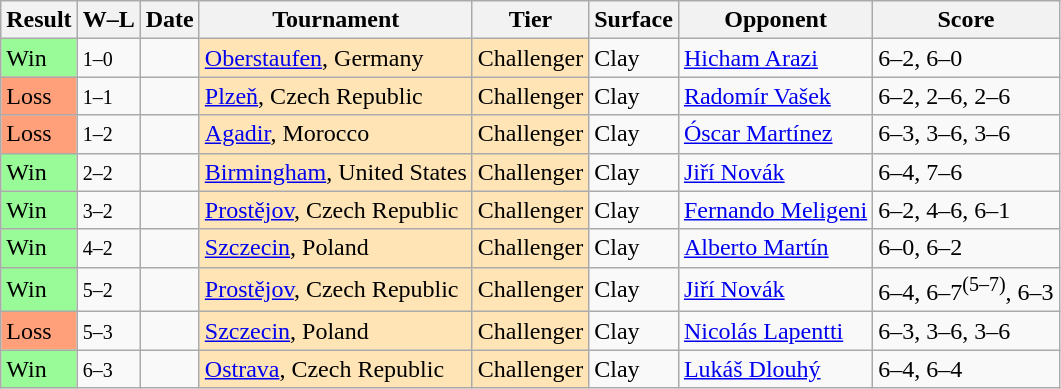<table class="sortable wikitable">
<tr>
<th>Result</th>
<th class="unsortable">W–L</th>
<th>Date</th>
<th>Tournament</th>
<th>Tier</th>
<th>Surface</th>
<th>Opponent</th>
<th class="unsortable">Score</th>
</tr>
<tr>
<td style="background:#98fb98;">Win</td>
<td><small>1–0</small></td>
<td></td>
<td style="background:moccasin;"><a href='#'>Oberstaufen</a>, Germany</td>
<td style="background:moccasin;">Challenger</td>
<td>Clay</td>
<td> <a href='#'>Hicham Arazi</a></td>
<td>6–2, 6–0</td>
</tr>
<tr>
<td style="background:#ffa07a;">Loss</td>
<td><small>1–1</small></td>
<td></td>
<td style="background:moccasin;"><a href='#'>Plzeň</a>, Czech Republic</td>
<td style="background:moccasin;">Challenger</td>
<td>Clay</td>
<td> <a href='#'>Radomír Vašek</a></td>
<td>6–2, 2–6, 2–6</td>
</tr>
<tr>
<td style="background:#ffa07a;">Loss</td>
<td><small>1–2</small></td>
<td></td>
<td style="background:moccasin;"><a href='#'>Agadir</a>, Morocco</td>
<td style="background:moccasin;">Challenger</td>
<td>Clay</td>
<td> <a href='#'>Óscar Martínez</a></td>
<td>6–3, 3–6, 3–6</td>
</tr>
<tr>
<td style="background:#98fb98;">Win</td>
<td><small>2–2</small></td>
<td></td>
<td style="background:moccasin;"><a href='#'>Birmingham</a>, United States</td>
<td style="background:moccasin;">Challenger</td>
<td>Clay</td>
<td> <a href='#'>Jiří Novák</a></td>
<td>6–4, 7–6</td>
</tr>
<tr>
<td style="background:#98fb98;">Win</td>
<td><small>3–2</small></td>
<td></td>
<td style="background:moccasin;"><a href='#'>Prostějov</a>, Czech Republic</td>
<td style="background:moccasin;">Challenger</td>
<td>Clay</td>
<td> <a href='#'>Fernando Meligeni</a></td>
<td>6–2, 4–6, 6–1</td>
</tr>
<tr>
<td style="background:#98fb98;">Win</td>
<td><small>4–2</small></td>
<td></td>
<td style="background:moccasin;"><a href='#'>Szczecin</a>, Poland</td>
<td style="background:moccasin;">Challenger</td>
<td>Clay</td>
<td> <a href='#'>Alberto Martín</a></td>
<td>6–0, 6–2</td>
</tr>
<tr>
<td style="background:#98fb98;">Win</td>
<td><small>5–2</small></td>
<td></td>
<td style="background:moccasin;"><a href='#'>Prostějov</a>, Czech Republic</td>
<td style="background:moccasin;">Challenger</td>
<td>Clay</td>
<td> <a href='#'>Jiří Novák</a></td>
<td>6–4, 6–7<sup>(5–7)</sup>, 6–3</td>
</tr>
<tr>
<td style="background:#ffa07a;">Loss</td>
<td><small>5–3</small></td>
<td></td>
<td style="background:moccasin;"><a href='#'>Szczecin</a>, Poland</td>
<td style="background:moccasin;">Challenger</td>
<td>Clay</td>
<td> <a href='#'>Nicolás Lapentti</a></td>
<td>6–3, 3–6, 3–6</td>
</tr>
<tr>
<td style="background:#98fb98;">Win</td>
<td><small>6–3</small></td>
<td></td>
<td style="background:moccasin;"><a href='#'>Ostrava</a>, Czech Republic</td>
<td style="background:moccasin;">Challenger</td>
<td>Clay</td>
<td> <a href='#'>Lukáš Dlouhý</a></td>
<td>6–4, 6–4</td>
</tr>
</table>
